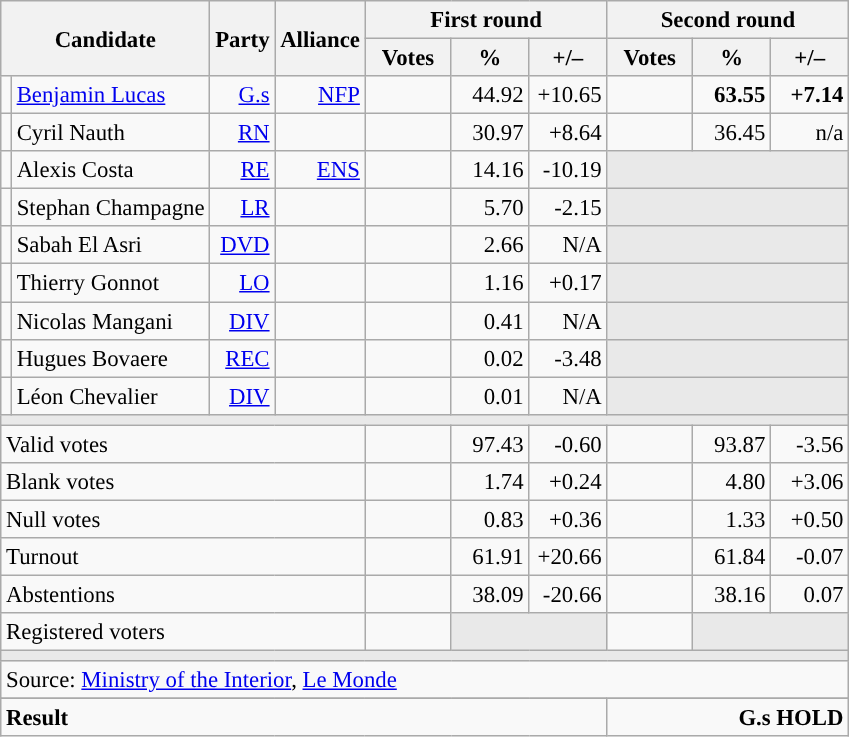<table class="wikitable" style="text-align:right;font-size:95%;">
<tr>
<th rowspan="2" colspan="2">Candidate</th>
<th rowspan="2">Party</th>
<th rowspan="2">Alliance</th>
<th colspan="3">First round</th>
<th colspan="3">Second round</th>
</tr>
<tr>
<th style="width:50px;">Votes</th>
<th style="width:45px;">%</th>
<th style="width:45px;">+/–</th>
<th style="width:50px;">Votes</th>
<th style="width:45px;">%</th>
<th style="width:45px;">+/–</th>
</tr>
<tr>
<td style="color:inherit;background:"></td>
<td style="text-align:left;"><a href='#'>Benjamin Lucas</a></td>
<td><a href='#'>G.s</a></td>
<td><a href='#'>NFP</a></td>
<td></td>
<td>44.92</td>
<td>+10.65</td>
<td><strong> </strong></td>
<td><strong>63.55 </strong></td>
<td><strong>+7.14</strong></td>
</tr>
<tr>
<td style="color:inherit;background:"></td>
<td style="text-align:left;">Cyril Nauth</td>
<td><a href='#'>RN</a></td>
<td></td>
<td></td>
<td>30.97</td>
<td>+8.64</td>
<td></td>
<td>36.45</td>
<td>n/a</td>
</tr>
<tr>
<td style="color:inherit;background:"></td>
<td style="text-align:left;">Alexis Costa</td>
<td><a href='#'>RE</a></td>
<td><a href='#'>ENS</a></td>
<td></td>
<td>14.16</td>
<td>-10.19</td>
<td colspan="3" style="background:#E9E9E9;"></td>
</tr>
<tr>
<td style="color:inherit;background:"></td>
<td style="text-align:left;">Stephan Champagne</td>
<td><a href='#'>LR</a></td>
<td></td>
<td></td>
<td>5.70</td>
<td>-2.15</td>
<td colspan="3" style="background:#E9E9E9;"></td>
</tr>
<tr>
<td style="color:inherit;background:"></td>
<td style="text-align:left;">Sabah El Asri</td>
<td><a href='#'>DVD</a></td>
<td></td>
<td></td>
<td>2.66</td>
<td>N/A</td>
<td colspan="3" style="background:#E9E9E9;"></td>
</tr>
<tr>
<td style="color:inherit;background:"></td>
<td style="text-align:left;">Thierry Gonnot</td>
<td><a href='#'>LO</a></td>
<td></td>
<td></td>
<td>1.16</td>
<td>+0.17</td>
<td colspan="3" style="background:#E9E9E9;"></td>
</tr>
<tr>
<td style="color:inherit;background:"></td>
<td style="text-align:left;">Nicolas Mangani</td>
<td><a href='#'>DIV</a></td>
<td></td>
<td></td>
<td>0.41</td>
<td>N/A</td>
<td colspan="3" style="background:#E9E9E9;"></td>
</tr>
<tr>
<td style="color:inherit;background:"></td>
<td style="text-align:left;">Hugues Bovaere</td>
<td><a href='#'>REC</a></td>
<td></td>
<td></td>
<td>0.02</td>
<td>-3.48</td>
<td colspan="3" style="background:#E9E9E9;"></td>
</tr>
<tr>
<td style="color:inherit;background:"></td>
<td style="text-align:left;">Léon Chevalier</td>
<td><a href='#'>DIV</a></td>
<td></td>
<td></td>
<td>0.01</td>
<td>N/A</td>
<td colspan="3" style="background:#E9E9E9;"></td>
</tr>
<tr>
<td colspan="10" style="background:#E9E9E9;"></td>
</tr>
<tr>
<td colspan="4" style="text-align:left;">Valid votes</td>
<td></td>
<td>97.43</td>
<td>-0.60</td>
<td></td>
<td>93.87</td>
<td>-3.56</td>
</tr>
<tr>
<td colspan="4" style="text-align:left;">Blank votes</td>
<td></td>
<td>1.74</td>
<td>+0.24</td>
<td></td>
<td>4.80</td>
<td>+3.06</td>
</tr>
<tr>
<td colspan="4" style="text-align:left;">Null votes</td>
<td></td>
<td>0.83</td>
<td>+0.36</td>
<td></td>
<td>1.33</td>
<td>+0.50</td>
</tr>
<tr>
<td colspan="4" style="text-align:left;">Turnout</td>
<td></td>
<td>61.91</td>
<td>+20.66</td>
<td></td>
<td>61.84</td>
<td>-0.07</td>
</tr>
<tr>
<td colspan="4" style="text-align:left;">Abstentions</td>
<td></td>
<td>38.09</td>
<td>-20.66</td>
<td></td>
<td>38.16</td>
<td>0.07</td>
</tr>
<tr>
<td colspan="4" style="text-align:left;">Registered voters</td>
<td></td>
<td colspan="2" style="background:#E9E9E9;"></td>
<td></td>
<td colspan="2" style="background:#E9E9E9;"></td>
</tr>
<tr>
<td colspan="10" style="background:#E9E9E9;"></td>
</tr>
<tr>
<td colspan="10" style="text-align:left;">Source: <a href='#'>Ministry of the Interior</a>, <a href='#'>Le Monde</a></td>
</tr>
<tr>
</tr>
<tr style="font-weight:bold">
<td colspan="7" style="text-align:left;">Result</td>
<td colspan="7" style="background-color:">G.s HOLD</td>
</tr>
</table>
